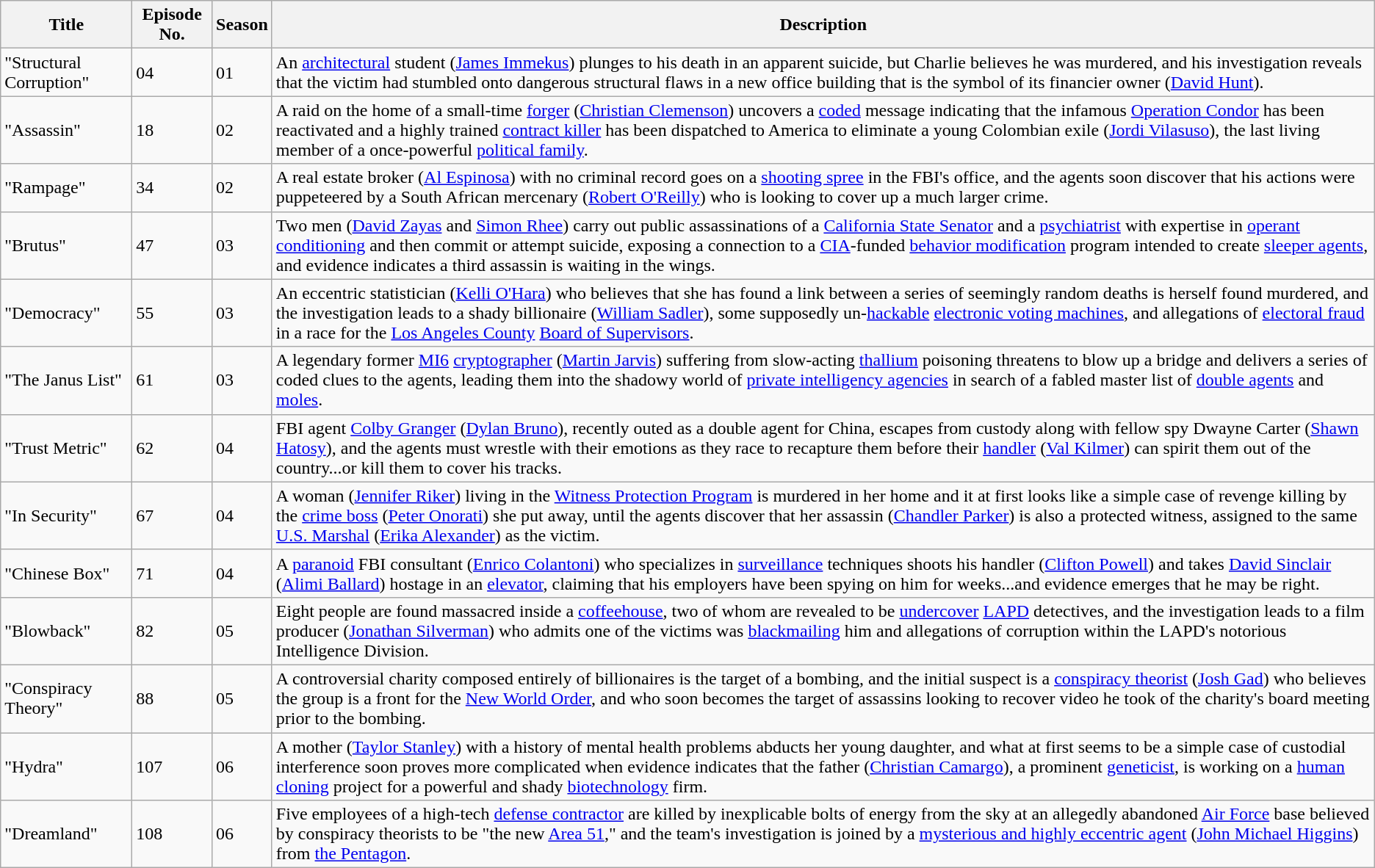<table class="wikitable sortable">
<tr>
<th>Title</th>
<th>Episode No.</th>
<th>Season</th>
<th>Description</th>
</tr>
<tr>
<td>"Structural Corruption"</td>
<td>04</td>
<td>01</td>
<td>An <a href='#'>architectural</a> student (<a href='#'>James Immekus</a>) plunges to his death in an apparent suicide, but Charlie believes he was murdered, and his investigation reveals that the victim had stumbled onto dangerous structural flaws in a new office building that is the symbol of its financier owner (<a href='#'>David Hunt</a>).</td>
</tr>
<tr>
<td>"Assassin"</td>
<td>18</td>
<td>02</td>
<td>A raid on the home of a small-time <a href='#'>forger</a> (<a href='#'>Christian Clemenson</a>) uncovers a <a href='#'>coded</a> message indicating that the infamous <a href='#'>Operation Condor</a> has been reactivated and a highly trained <a href='#'>contract killer</a> has been dispatched to America to eliminate a young Colombian exile (<a href='#'>Jordi Vilasuso</a>), the last living member of a once-powerful <a href='#'>political family</a>.</td>
</tr>
<tr>
<td>"Rampage"</td>
<td>34</td>
<td>02</td>
<td>A real estate broker (<a href='#'>Al Espinosa</a>) with no criminal record goes on a <a href='#'>shooting spree</a> in the FBI's office, and the agents soon discover that his actions were puppeteered by a South African mercenary (<a href='#'>Robert O'Reilly</a>) who is looking to cover up a much larger crime.</td>
</tr>
<tr>
<td>"Brutus"</td>
<td>47</td>
<td>03</td>
<td>Two men (<a href='#'>David Zayas</a> and <a href='#'>Simon Rhee</a>) carry out public assassinations of a <a href='#'>California State Senator</a> and a <a href='#'>psychiatrist</a> with expertise in <a href='#'>operant conditioning</a> and then commit or attempt suicide, exposing a connection to a <a href='#'>CIA</a>-funded <a href='#'>behavior modification</a> program intended to create <a href='#'>sleeper agents</a>, and evidence indicates a third assassin is waiting in the wings.</td>
</tr>
<tr>
<td>"Democracy"</td>
<td>55</td>
<td>03</td>
<td>An eccentric statistician (<a href='#'>Kelli O'Hara</a>) who believes that she has found a link between a series of seemingly random deaths is herself found murdered, and the investigation leads to a shady billionaire (<a href='#'>William Sadler</a>), some supposedly un-<a href='#'>hackable</a> <a href='#'>electronic voting machines</a>, and allegations of <a href='#'>electoral fraud</a> in a race for the <a href='#'>Los Angeles County</a> <a href='#'>Board of Supervisors</a>.</td>
</tr>
<tr>
<td>"The Janus List"</td>
<td>61</td>
<td>03</td>
<td>A legendary former <a href='#'>MI6</a> <a href='#'>cryptographer</a> (<a href='#'>Martin Jarvis</a>) suffering from slow-acting <a href='#'>thallium</a> poisoning threatens to blow up a bridge and delivers a series of coded clues to the agents, leading them into the shadowy world of <a href='#'>private intelligency agencies</a> in search of a fabled master list of <a href='#'>double agents</a> and <a href='#'>moles</a>.</td>
</tr>
<tr>
<td>"Trust Metric"</td>
<td>62</td>
<td>04</td>
<td>FBI agent <a href='#'>Colby Granger</a> (<a href='#'>Dylan Bruno</a>), recently outed as a double agent for China, escapes from custody along with fellow spy Dwayne Carter (<a href='#'>Shawn Hatosy</a>), and the agents must wrestle with their emotions as they race to recapture them before their <a href='#'>handler</a> (<a href='#'>Val Kilmer</a>) can spirit them out of the country...or kill them to cover his tracks.</td>
</tr>
<tr>
<td>"In Security"</td>
<td>67</td>
<td>04</td>
<td>A woman (<a href='#'>Jennifer Riker</a>) living in the <a href='#'>Witness Protection Program</a> is murdered in her home and it at first looks like a simple case of revenge killing by the <a href='#'>crime boss</a> (<a href='#'>Peter Onorati</a>) she put away, until the agents discover that her assassin (<a href='#'>Chandler Parker</a>) is also a protected witness, assigned to the same <a href='#'>U.S. Marshal</a> (<a href='#'>Erika Alexander</a>) as the victim.</td>
</tr>
<tr>
<td>"Chinese Box"</td>
<td>71</td>
<td>04</td>
<td>A <a href='#'>paranoid</a> FBI consultant (<a href='#'>Enrico Colantoni</a>) who specializes in <a href='#'>surveillance</a> techniques shoots his handler (<a href='#'>Clifton Powell</a>) and takes <a href='#'>David Sinclair</a> (<a href='#'>Alimi Ballard</a>) hostage in an <a href='#'>elevator</a>, claiming that his employers have been spying on him for weeks...and evidence emerges that he may be right.</td>
</tr>
<tr>
<td>"Blowback"</td>
<td>82</td>
<td>05</td>
<td>Eight people are found massacred inside a <a href='#'>coffeehouse</a>, two of whom are revealed to be <a href='#'>undercover</a> <a href='#'>LAPD</a> detectives, and the investigation leads to a film producer (<a href='#'>Jonathan Silverman</a>) who admits one of the victims was <a href='#'>blackmailing</a> him and allegations of corruption within the LAPD's notorious Intelligence Division.</td>
</tr>
<tr>
<td>"Conspiracy Theory"</td>
<td>88</td>
<td>05</td>
<td>A controversial charity composed entirely of billionaires is the target of a bombing, and the initial suspect is a <a href='#'>conspiracy theorist</a> (<a href='#'>Josh Gad</a>) who believes the group is a front for the <a href='#'>New World Order</a>, and who soon becomes the target of assassins looking to recover video he took of the charity's board meeting prior to the bombing.</td>
</tr>
<tr>
<td>"Hydra"</td>
<td>107</td>
<td>06</td>
<td>A mother (<a href='#'>Taylor Stanley</a>) with a history of mental health problems abducts her young daughter, and what at first seems to be a simple case of custodial interference soon proves more complicated when evidence indicates that the father (<a href='#'>Christian Camargo</a>), a prominent <a href='#'>geneticist</a>, is working on a <a href='#'>human cloning</a> project for a powerful and shady <a href='#'>biotechnology</a> firm.</td>
</tr>
<tr>
<td>"Dreamland"</td>
<td>108</td>
<td>06</td>
<td>Five employees of a high-tech <a href='#'>defense contractor</a> are killed by inexplicable bolts of energy from the sky at an allegedly abandoned <a href='#'>Air Force</a> base believed by conspiracy theorists to be "the new <a href='#'>Area 51</a>," and the team's investigation is joined by a <a href='#'>mysterious and highly eccentric agent</a> (<a href='#'>John Michael Higgins</a>) from <a href='#'>the Pentagon</a>.</td>
</tr>
</table>
